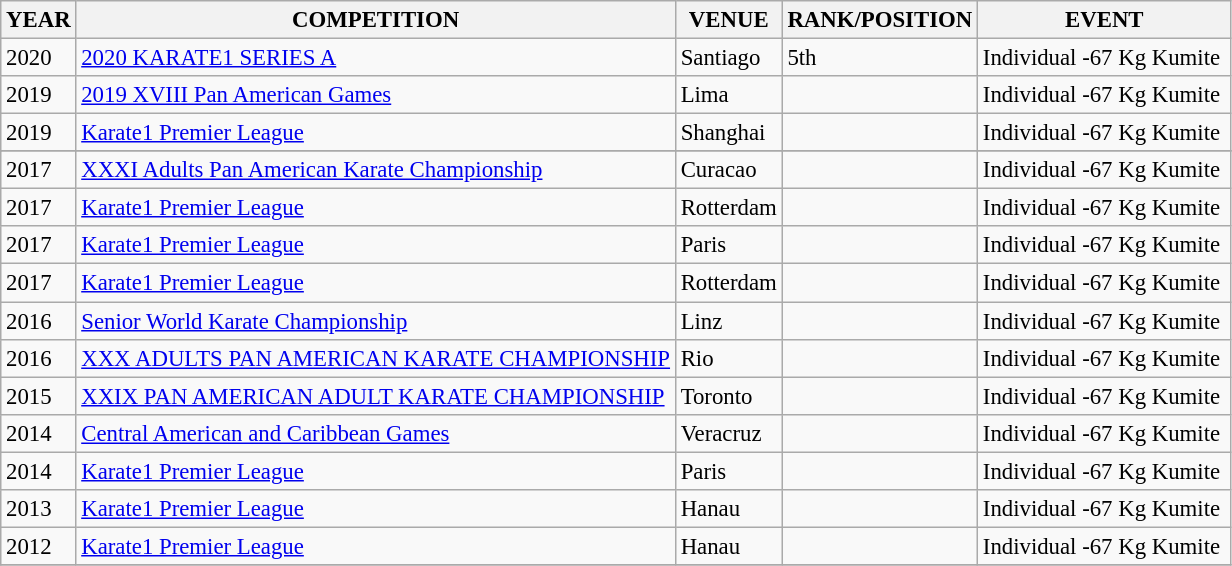<table class="wikitable sortable" style="font-size: 95%;">
<tr>
<th>YEAR</th>
<th>COMPETITION</th>
<th>VENUE</th>
<th>RANK/POSITION</th>
<th>EVENT</th>
</tr>
<tr>
<td>2020</td>
<td><a href='#'>2020 KARATE1 SERIES A</a></td>
<td>Santiago </td>
<td>5th</td>
<td>Individual -67 Kg Kumite</td>
</tr>
<tr>
<td>2019</td>
<td><a href='#'>2019 XVIII Pan American Games</a></td>
<td>Lima </td>
<td></td>
<td>Individual -67 Kg Kumite</td>
</tr>
<tr>
<td>2019</td>
<td><a href='#'>Karate1 Premier League</a></td>
<td>Shanghai </td>
<td></td>
<td>Individual -67 Kg Kumite </td>
</tr>
<tr>
</tr>
<tr>
<td>2017</td>
<td><a href='#'>XXXI Adults Pan American Karate Championship</a></td>
<td>Curacao </td>
<td></td>
<td>Individual -67 Kg Kumite </td>
</tr>
<tr>
<td>2017</td>
<td><a href='#'>Karate1 Premier League</a></td>
<td>Rotterdam </td>
<td></td>
<td>Individual -67 Kg Kumite </td>
</tr>
<tr>
<td>2017</td>
<td><a href='#'>Karate1 Premier League</a></td>
<td>Paris </td>
<td></td>
<td>Individual -67 Kg Kumite </td>
</tr>
<tr>
<td>2017</td>
<td><a href='#'>Karate1 Premier League</a></td>
<td>Rotterdam </td>
<td></td>
<td>Individual -67 Kg Kumite </td>
</tr>
<tr>
<td>2016</td>
<td><a href='#'>Senior World Karate Championship</a></td>
<td>Linz </td>
<td></td>
<td>Individual -67 Kg Kumite </td>
</tr>
<tr>
<td>2016</td>
<td><a href='#'>XXX ADULTS PAN AMERICAN KARATE CHAMPIONSHIP</a></td>
<td>Rio </td>
<td></td>
<td>Individual -67 Kg Kumite </td>
</tr>
<tr>
<td>2015</td>
<td><a href='#'>XXIX PAN AMERICAN ADULT KARATE CHAMPIONSHIP</a></td>
<td>Toronto </td>
<td></td>
<td>Individual -67 Kg Kumite </td>
</tr>
<tr>
<td>2014</td>
<td><a href='#'>Central American and Caribbean Games</a></td>
<td>Veracruz </td>
<td></td>
<td>Individual -67 Kg Kumite </td>
</tr>
<tr>
<td>2014</td>
<td><a href='#'>Karate1 Premier League</a></td>
<td>Paris </td>
<td></td>
<td>Individual -67 Kg Kumite </td>
</tr>
<tr>
<td>2013</td>
<td><a href='#'>Karate1 Premier League</a></td>
<td>Hanau </td>
<td></td>
<td>Individual -67 Kg Kumite </td>
</tr>
<tr>
<td>2012</td>
<td><a href='#'>Karate1 Premier League</a></td>
<td>Hanau </td>
<td></td>
<td>Individual -67 Kg Kumite </td>
</tr>
<tr>
</tr>
</table>
